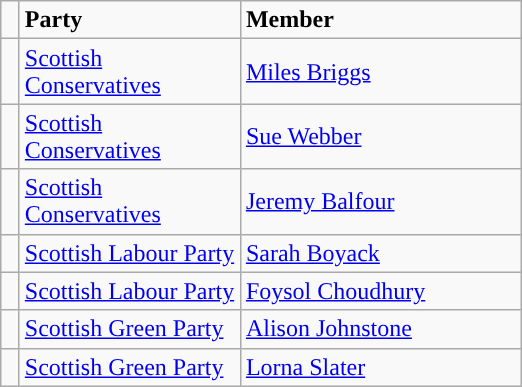<table class="wikitable">
<tr>
<td width="5"></td>
<td width="140"><strong>Party</strong></td>
<td width="180"><strong>Member</strong></td>
</tr>
<tr>
<td style="color:inherit;background:"></td>
<td><a href='#'>Scottish Conservatives</a></td>
<td><a href='#'>Miles Briggs</a></td>
</tr>
<tr>
<td style="color:inherit;background:"></td>
<td><a href='#'>Scottish Conservatives</a></td>
<td><a href='#'>Sue Webber</a></td>
</tr>
<tr>
<td style="color:inherit;background:"></td>
<td><a href='#'>Scottish Conservatives</a></td>
<td><a href='#'>Jeremy Balfour</a></td>
</tr>
<tr>
<td style="color:inherit;background:"></td>
<td><a href='#'>Scottish Labour Party</a></td>
<td><a href='#'>Sarah Boyack</a></td>
</tr>
<tr>
<td style="color:inherit;background:"></td>
<td><a href='#'>Scottish Labour Party</a></td>
<td><a href='#'>Foysol Choudhury</a></td>
</tr>
<tr>
<td style="color:inherit;background:"></td>
<td><a href='#'>Scottish Green Party</a></td>
<td><a href='#'>Alison Johnstone</a></td>
</tr>
<tr>
<td style="color:inherit;background:"></td>
<td><a href='#'>Scottish Green Party</a></td>
<td><a href='#'>Lorna Slater</a></td>
</tr>
</table>
